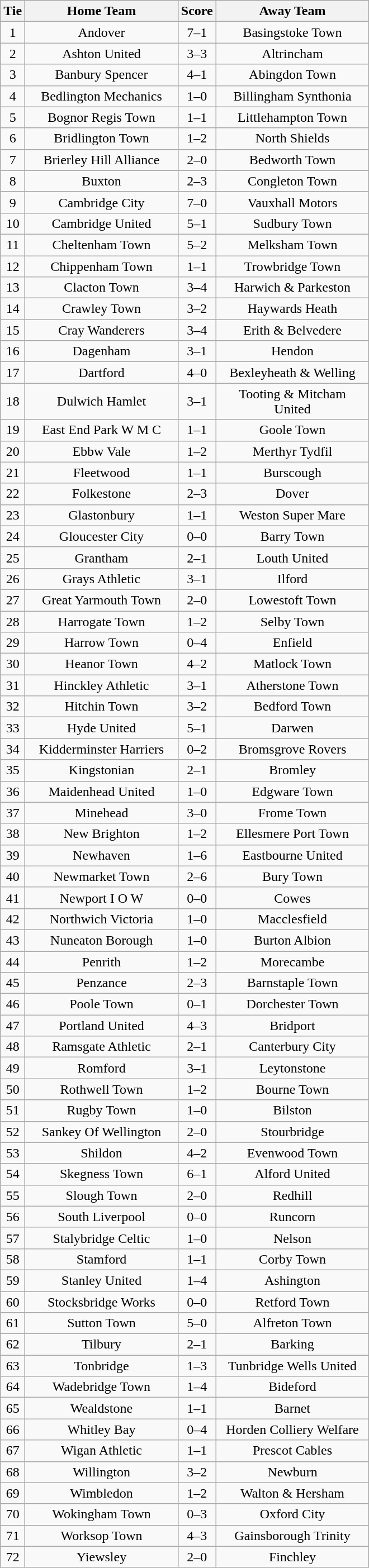<table class="wikitable" style="text-align:center;">
<tr>
<th width=20>Tie</th>
<th width=175>Home Team</th>
<th width=20>Score</th>
<th width=175>Away Team</th>
</tr>
<tr>
<td>1</td>
<td>Andover</td>
<td>7–1</td>
<td>Basingstoke Town</td>
</tr>
<tr>
<td>2</td>
<td>Ashton United</td>
<td>3–3</td>
<td>Altrincham</td>
</tr>
<tr>
<td>3</td>
<td>Banbury Spencer</td>
<td>4–1</td>
<td>Abingdon Town</td>
</tr>
<tr>
<td>4</td>
<td>Bedlington Mechanics</td>
<td>1–0</td>
<td>Billingham Synthonia</td>
</tr>
<tr>
<td>5</td>
<td>Bognor Regis Town</td>
<td>1–1</td>
<td>Littlehampton Town</td>
</tr>
<tr>
<td>6</td>
<td>Bridlington Town</td>
<td>1–2</td>
<td>North Shields</td>
</tr>
<tr>
<td>7</td>
<td>Brierley Hill Alliance</td>
<td>2–0</td>
<td>Bedworth Town</td>
</tr>
<tr>
<td>8</td>
<td>Buxton</td>
<td>2–3</td>
<td>Congleton Town</td>
</tr>
<tr>
<td>9</td>
<td>Cambridge City</td>
<td>7–0</td>
<td>Vauxhall Motors</td>
</tr>
<tr>
<td>10</td>
<td>Cambridge United</td>
<td>5–1</td>
<td>Sudbury Town</td>
</tr>
<tr>
<td>11</td>
<td>Cheltenham Town</td>
<td>5–2</td>
<td>Melksham Town</td>
</tr>
<tr>
<td>12</td>
<td>Chippenham Town</td>
<td>1–1</td>
<td>Trowbridge Town</td>
</tr>
<tr>
<td>13</td>
<td>Clacton Town</td>
<td>3–4</td>
<td>Harwich & Parkeston</td>
</tr>
<tr>
<td>14</td>
<td>Crawley Town</td>
<td>3–2</td>
<td>Haywards Heath</td>
</tr>
<tr>
<td>15</td>
<td>Cray Wanderers</td>
<td>3–4</td>
<td>Erith & Belvedere</td>
</tr>
<tr>
<td>16</td>
<td>Dagenham</td>
<td>3–1</td>
<td>Hendon</td>
</tr>
<tr>
<td>17</td>
<td>Dartford</td>
<td>4–0</td>
<td>Bexleyheath & Welling</td>
</tr>
<tr>
<td>18</td>
<td>Dulwich Hamlet</td>
<td>3–1</td>
<td>Tooting & Mitcham United</td>
</tr>
<tr>
<td>19</td>
<td>East End Park W M C</td>
<td>1–1</td>
<td>Goole Town</td>
</tr>
<tr>
<td>20</td>
<td>Ebbw Vale</td>
<td>1–2</td>
<td>Merthyr Tydfil</td>
</tr>
<tr>
<td>21</td>
<td>Fleetwood</td>
<td>1–1</td>
<td>Burscough</td>
</tr>
<tr>
<td>22</td>
<td>Folkestone</td>
<td>2–3</td>
<td>Dover</td>
</tr>
<tr>
<td>23</td>
<td>Glastonbury</td>
<td>1–1</td>
<td>Weston Super Mare</td>
</tr>
<tr>
<td>24</td>
<td>Gloucester City</td>
<td>0–0</td>
<td>Barry Town</td>
</tr>
<tr>
<td>25</td>
<td>Grantham</td>
<td>2–1</td>
<td>Louth United</td>
</tr>
<tr>
<td>26</td>
<td>Grays Athletic</td>
<td>3–1</td>
<td>Ilford</td>
</tr>
<tr>
<td>27</td>
<td>Great Yarmouth Town</td>
<td>2–0</td>
<td>Lowestoft Town</td>
</tr>
<tr>
<td>28</td>
<td>Harrogate Town</td>
<td>1–2</td>
<td>Selby Town</td>
</tr>
<tr>
<td>29</td>
<td>Harrow Town</td>
<td>0–4</td>
<td>Enfield</td>
</tr>
<tr>
<td>30</td>
<td>Heanor Town</td>
<td>4–2</td>
<td>Matlock Town</td>
</tr>
<tr>
<td>31</td>
<td>Hinckley Athletic</td>
<td>3–1</td>
<td>Atherstone Town</td>
</tr>
<tr>
<td>32</td>
<td>Hitchin Town</td>
<td>3–2</td>
<td>Bedford Town</td>
</tr>
<tr>
<td>33</td>
<td>Hyde United</td>
<td>5–1</td>
<td>Darwen</td>
</tr>
<tr>
<td>34</td>
<td>Kidderminster Harriers</td>
<td>0–2</td>
<td>Bromsgrove Rovers</td>
</tr>
<tr>
<td>35</td>
<td>Kingstonian</td>
<td>2–1</td>
<td>Bromley</td>
</tr>
<tr>
<td>36</td>
<td>Maidenhead United</td>
<td>1–0</td>
<td>Edgware Town</td>
</tr>
<tr>
<td>37</td>
<td>Minehead</td>
<td>3–0</td>
<td>Frome Town</td>
</tr>
<tr>
<td>38</td>
<td>New Brighton</td>
<td>1–2</td>
<td>Ellesmere Port Town</td>
</tr>
<tr>
<td>39</td>
<td>Newhaven</td>
<td>1–6</td>
<td>Eastbourne United</td>
</tr>
<tr>
<td>40</td>
<td>Newmarket Town</td>
<td>2–6</td>
<td>Bury Town</td>
</tr>
<tr>
<td>41</td>
<td>Newport I O W</td>
<td>0–0</td>
<td>Cowes</td>
</tr>
<tr>
<td>42</td>
<td>Northwich Victoria</td>
<td>1–0</td>
<td>Macclesfield</td>
</tr>
<tr>
<td>43</td>
<td>Nuneaton Borough</td>
<td>1–0</td>
<td>Burton Albion</td>
</tr>
<tr>
<td>44</td>
<td>Penrith</td>
<td>1–2</td>
<td>Morecambe</td>
</tr>
<tr>
<td>45</td>
<td>Penzance</td>
<td>2–3</td>
<td>Barnstaple Town</td>
</tr>
<tr>
<td>46</td>
<td>Poole Town</td>
<td>0–1</td>
<td>Dorchester Town</td>
</tr>
<tr>
<td>47</td>
<td>Portland United</td>
<td>4–3</td>
<td>Bridport</td>
</tr>
<tr>
<td>48</td>
<td>Ramsgate Athletic</td>
<td>2–1</td>
<td>Canterbury City</td>
</tr>
<tr>
<td>49</td>
<td>Romford</td>
<td>3–1</td>
<td>Leytonstone</td>
</tr>
<tr>
<td>50</td>
<td>Rothwell Town</td>
<td>1–2</td>
<td>Bourne Town</td>
</tr>
<tr>
<td>51</td>
<td>Rugby Town</td>
<td>1–0</td>
<td>Bilston</td>
</tr>
<tr>
<td>52</td>
<td>Sankey Of Wellington</td>
<td>2–0</td>
<td>Stourbridge</td>
</tr>
<tr>
<td>53</td>
<td>Shildon</td>
<td>4–2</td>
<td>Evenwood Town</td>
</tr>
<tr>
<td>54</td>
<td>Skegness Town</td>
<td>6–1</td>
<td>Alford United</td>
</tr>
<tr>
<td>55</td>
<td>Slough Town</td>
<td>2–0</td>
<td>Redhill</td>
</tr>
<tr>
<td>56</td>
<td>South Liverpool</td>
<td>0–0</td>
<td>Runcorn</td>
</tr>
<tr>
<td>57</td>
<td>Stalybridge Celtic</td>
<td>1–0</td>
<td>Nelson</td>
</tr>
<tr>
<td>58</td>
<td>Stamford</td>
<td>1–1</td>
<td>Corby Town</td>
</tr>
<tr>
<td>59</td>
<td>Stanley United</td>
<td>1–4</td>
<td>Ashington</td>
</tr>
<tr>
<td>60</td>
<td>Stocksbridge Works</td>
<td>0–0</td>
<td>Retford Town</td>
</tr>
<tr>
<td>61</td>
<td>Sutton Town</td>
<td>5–0</td>
<td>Alfreton Town</td>
</tr>
<tr>
<td>62</td>
<td>Tilbury</td>
<td>2–1</td>
<td>Barking</td>
</tr>
<tr>
<td>63</td>
<td>Tonbridge</td>
<td>1–3</td>
<td>Tunbridge Wells United</td>
</tr>
<tr>
<td>64</td>
<td>Wadebridge Town</td>
<td>1–4</td>
<td>Bideford</td>
</tr>
<tr>
<td>65</td>
<td>Wealdstone</td>
<td>1–1</td>
<td>Barnet</td>
</tr>
<tr>
<td>66</td>
<td>Whitley Bay</td>
<td>0–4</td>
<td>Horden Colliery Welfare</td>
</tr>
<tr>
<td>67</td>
<td>Wigan Athletic</td>
<td>1–1</td>
<td>Prescot Cables</td>
</tr>
<tr>
<td>68</td>
<td>Willington</td>
<td>3–2</td>
<td>Newburn</td>
</tr>
<tr>
<td>69</td>
<td>Wimbledon</td>
<td>1–2</td>
<td>Walton & Hersham</td>
</tr>
<tr>
<td>70</td>
<td>Wokingham Town</td>
<td>0–3</td>
<td>Oxford City</td>
</tr>
<tr>
<td>71</td>
<td>Worksop Town</td>
<td>4–3</td>
<td>Gainsborough Trinity</td>
</tr>
<tr>
<td>72</td>
<td>Yiewsley</td>
<td>2–0</td>
<td>Finchley</td>
</tr>
</table>
